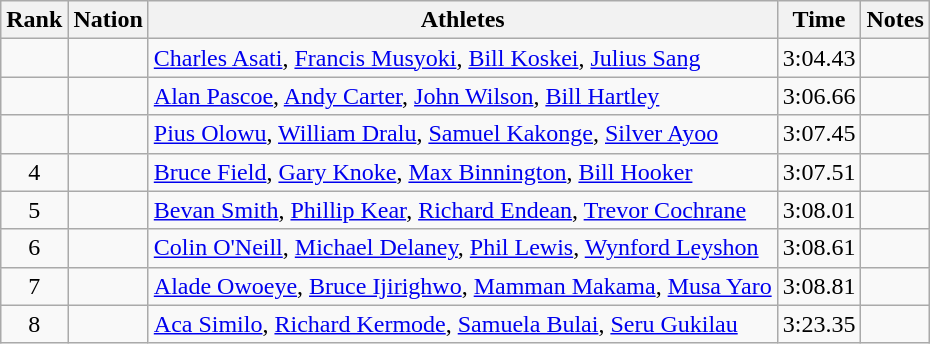<table class="wikitable sortable" style="text-align:center;">
<tr>
<th scope=col>Rank</th>
<th scope=col>Nation</th>
<th scope=col>Athletes</th>
<th scope=col>Time</th>
<th scope=col>Notes</th>
</tr>
<tr>
<td></td>
<td style="text-align:left;"></td>
<td style="text-align:left;"><a href='#'>Charles Asati</a>, <a href='#'>Francis Musyoki</a>, <a href='#'>Bill Koskei</a>, <a href='#'>Julius Sang</a></td>
<td>3:04.43</td>
<td></td>
</tr>
<tr>
<td></td>
<td style="text-align:left;"></td>
<td style="text-align:left;"><a href='#'>Alan Pascoe</a>, <a href='#'>Andy Carter</a>, <a href='#'>John Wilson</a>, <a href='#'>Bill Hartley</a></td>
<td>3:06.66</td>
<td></td>
</tr>
<tr>
<td></td>
<td style="text-align:left;"></td>
<td style="text-align:left;"><a href='#'>Pius Olowu</a>, <a href='#'>William Dralu</a>, <a href='#'>Samuel Kakonge</a>, <a href='#'>Silver Ayoo</a></td>
<td>3:07.45</td>
<td></td>
</tr>
<tr>
<td>4</td>
<td style="text-align:left;"></td>
<td style="text-align:left;"><a href='#'>Bruce Field</a>, <a href='#'>Gary Knoke</a>, <a href='#'>Max Binnington</a>, <a href='#'>Bill Hooker</a></td>
<td>3:07.51</td>
<td></td>
</tr>
<tr>
<td>5</td>
<td style="text-align:left;"></td>
<td style="text-align:left;"><a href='#'>Bevan Smith</a>, <a href='#'>Phillip Kear</a>, <a href='#'>Richard Endean</a>, <a href='#'>Trevor Cochrane</a></td>
<td>3:08.01</td>
<td></td>
</tr>
<tr>
<td>6</td>
<td style="text-align:left;"></td>
<td style="text-align:left;"><a href='#'>Colin O'Neill</a>, <a href='#'>Michael Delaney</a>, <a href='#'>Phil Lewis</a>, <a href='#'>Wynford Leyshon</a></td>
<td>3:08.61</td>
<td></td>
</tr>
<tr>
<td>7</td>
<td style="text-align:left;"></td>
<td style="text-align:left;"><a href='#'>Alade Owoeye</a>, <a href='#'>Bruce Ijirighwo</a>, <a href='#'>Mamman Makama</a>, <a href='#'>Musa Yaro</a></td>
<td>3:08.81</td>
<td></td>
</tr>
<tr>
<td>8</td>
<td style="text-align:left;"></td>
<td style="text-align:left;"><a href='#'>Aca Similo</a>, <a href='#'>Richard Kermode</a>, <a href='#'>Samuela Bulai</a>, <a href='#'>Seru Gukilau</a></td>
<td>3:23.35</td>
<td></td>
</tr>
</table>
